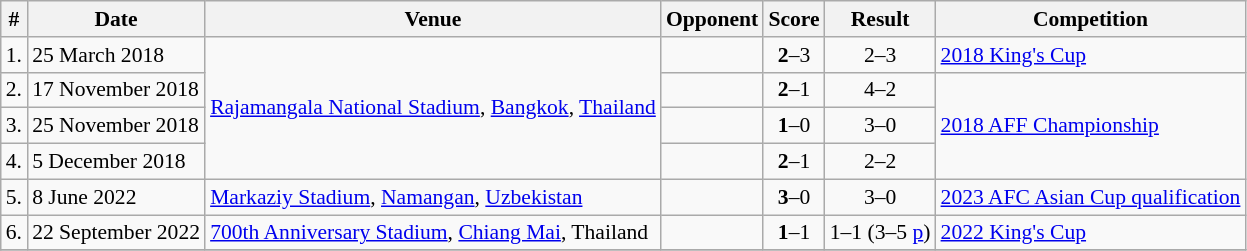<table class="wikitable" style="font-size:90%;">
<tr>
<th>#</th>
<th>Date</th>
<th>Venue</th>
<th>Opponent</th>
<th>Score</th>
<th>Result</th>
<th>Competition</th>
</tr>
<tr>
<td>1.</td>
<td>25 March 2018</td>
<td rowspan="4"><a href='#'>Rajamangala National Stadium</a>, <a href='#'>Bangkok</a>, <a href='#'>Thailand</a></td>
<td></td>
<td align=center><strong>2</strong>–3</td>
<td align=center>2–3</td>
<td><a href='#'>2018 King's Cup</a></td>
</tr>
<tr>
<td>2.</td>
<td>17 November 2018</td>
<td></td>
<td align=center><strong>2</strong>–1</td>
<td align=center>4–2</td>
<td rowspan="3"><a href='#'>2018 AFF Championship</a></td>
</tr>
<tr>
<td>3.</td>
<td>25 November 2018</td>
<td></td>
<td align=center><strong>1</strong>–0</td>
<td align=center>3–0</td>
</tr>
<tr>
<td>4.</td>
<td>5 December 2018</td>
<td></td>
<td align=center><strong>2</strong>–1</td>
<td align=center>2–2</td>
</tr>
<tr>
<td>5.</td>
<td>8 June 2022</td>
<td><a href='#'>Markaziy Stadium</a>, <a href='#'>Namangan</a>,  <a href='#'>Uzbekistan</a></td>
<td></td>
<td align=center><strong>3</strong>–0</td>
<td align=center>3–0</td>
<td><a href='#'>2023 AFC Asian Cup qualification</a></td>
</tr>
<tr>
<td>6.</td>
<td>22 September 2022</td>
<td><a href='#'>700th Anniversary Stadium</a>, <a href='#'>Chiang Mai</a>, Thailand</td>
<td></td>
<td align=center><strong>1</strong>–1</td>
<td align=center>1–1 (3–5 <a href='#'>p</a>)</td>
<td><a href='#'>2022 King's Cup</a></td>
</tr>
<tr>
</tr>
</table>
